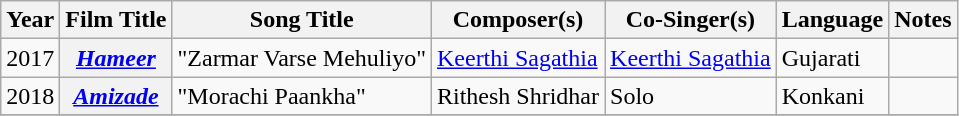<table class="wikitable sortable plainrowheaders">
<tr>
<th>Year</th>
<th>Film Title</th>
<th>Song Title</th>
<th>Composer(s)</th>
<th>Co-Singer(s)</th>
<th>Language</th>
<th>Notes</th>
</tr>
<tr>
<td>2017</td>
<th><em><a href='#'>Hameer</a></em></th>
<td>"Zarmar Varse Mehuliyo"</td>
<td><a href='#'>Keerthi Sagathia</a></td>
<td><a href='#'>Keerthi Sagathia</a></td>
<td>Gujarati</td>
<td></td>
</tr>
<tr>
<td>2018</td>
<th><em><a href='#'>Amizade</a></em></th>
<td>"Morachi Paankha"</td>
<td>Rithesh Shridhar</td>
<td>Solo</td>
<td>Konkani</td>
<td></td>
</tr>
<tr>
</tr>
</table>
